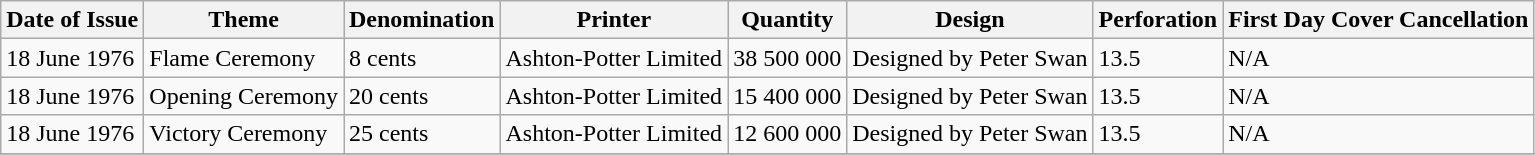<table class="wikitable sortable">
<tr>
<th>Date of Issue</th>
<th>Theme</th>
<th>Denomination</th>
<th>Printer</th>
<th>Quantity</th>
<th>Design</th>
<th>Perforation</th>
<th>First Day Cover Cancellation</th>
</tr>
<tr>
<td>18 June 1976 </td>
<td>Flame Ceremony</td>
<td>8 cents</td>
<td>Ashton-Potter Limited</td>
<td>38 500 000</td>
<td>Designed by Peter Swan</td>
<td>13.5</td>
<td>N/A</td>
</tr>
<tr>
<td>18 June 1976</td>
<td>Opening Ceremony</td>
<td>20 cents</td>
<td>Ashton-Potter Limited</td>
<td>15 400 000</td>
<td>Designed by Peter Swan</td>
<td>13.5</td>
<td>N/A</td>
</tr>
<tr>
<td>18 June 1976</td>
<td>Victory Ceremony</td>
<td>25 cents</td>
<td>Ashton-Potter Limited</td>
<td>12 600 000</td>
<td>Designed by Peter Swan</td>
<td>13.5</td>
<td>N/A</td>
</tr>
<tr>
</tr>
</table>
